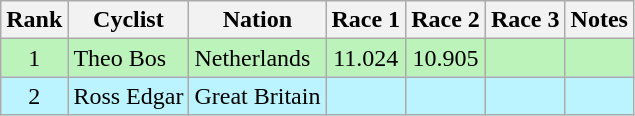<table class="wikitable sortable" style="text-align:center">
<tr>
<th>Rank</th>
<th>Cyclist</th>
<th>Nation</th>
<th>Race 1</th>
<th>Race 2</th>
<th>Race 3</th>
<th>Notes</th>
</tr>
<tr bgcolor=bbf3bb>
<td>1</td>
<td align=left>Theo Bos</td>
<td align=left>Netherlands</td>
<td>11.024</td>
<td>10.905</td>
<td></td>
<td></td>
</tr>
<tr bgcolor=bbf3ff>
<td>2</td>
<td align=left>Ross Edgar</td>
<td align=left>Great Britain</td>
<td></td>
<td></td>
<td></td>
<td></td>
</tr>
</table>
